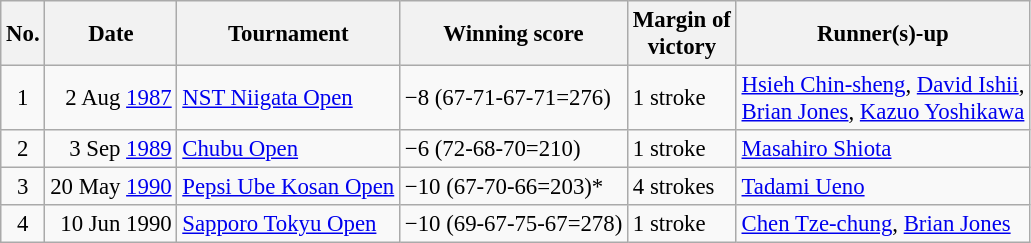<table class="wikitable" style="font-size:95%;">
<tr>
<th>No.</th>
<th>Date</th>
<th>Tournament</th>
<th>Winning score</th>
<th>Margin of<br>victory</th>
<th>Runner(s)-up</th>
</tr>
<tr>
<td align=center>1</td>
<td align=right>2 Aug <a href='#'>1987</a></td>
<td><a href='#'>NST Niigata Open</a></td>
<td>−8 (67-71-67-71=276)</td>
<td>1 stroke</td>
<td> <a href='#'>Hsieh Chin-sheng</a>,  <a href='#'>David Ishii</a>,<br> <a href='#'>Brian Jones</a>,  <a href='#'>Kazuo Yoshikawa</a></td>
</tr>
<tr>
<td align=center>2</td>
<td align=right>3 Sep <a href='#'>1989</a></td>
<td><a href='#'>Chubu Open</a></td>
<td>−6 (72-68-70=210)</td>
<td>1 stroke</td>
<td> <a href='#'>Masahiro Shiota</a></td>
</tr>
<tr>
<td align=center>3</td>
<td align=right>20 May <a href='#'>1990</a></td>
<td><a href='#'>Pepsi Ube Kosan Open</a></td>
<td>−10 (67-70-66=203)*</td>
<td>4 strokes</td>
<td> <a href='#'>Tadami Ueno</a></td>
</tr>
<tr>
<td align=center>4</td>
<td align=right>10 Jun 1990</td>
<td><a href='#'>Sapporo Tokyu Open</a></td>
<td>−10 (69-67-75-67=278)</td>
<td>1 stroke</td>
<td> <a href='#'>Chen Tze-chung</a>,  <a href='#'>Brian Jones</a></td>
</tr>
</table>
